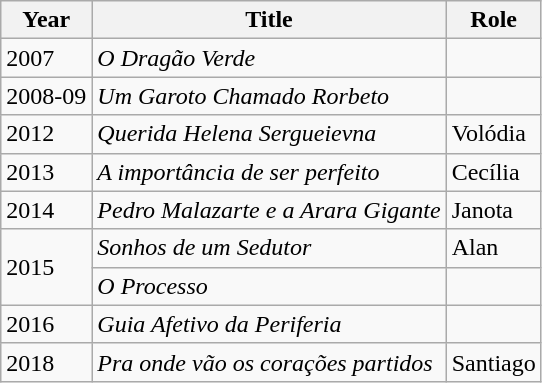<table class="wikitable">
<tr>
<th>Year</th>
<th>Title</th>
<th>Role</th>
</tr>
<tr>
<td>2007</td>
<td><em>O Dragão Verde</em></td>
<td></td>
</tr>
<tr>
<td>2008-09</td>
<td><em>Um Garoto Chamado Rorbeto</em></td>
<td></td>
</tr>
<tr>
<td>2012</td>
<td><em>Querida Helena Sergueievna</em></td>
<td>Volódia</td>
</tr>
<tr>
<td>2013</td>
<td><em>A importância de ser perfeito</em></td>
<td>Cecília</td>
</tr>
<tr>
<td>2014</td>
<td><em>Pedro Malazarte e a Arara Gigante</em></td>
<td>Janota</td>
</tr>
<tr>
<td rowspan="2">2015</td>
<td><em>Sonhos de um Sedutor</em></td>
<td>Alan</td>
</tr>
<tr>
<td><em>O Processo</em></td>
<td></td>
</tr>
<tr>
<td>2016</td>
<td><em>Guia Afetivo da Periferia</em></td>
<td></td>
</tr>
<tr>
<td>2018</td>
<td><em>Pra onde vão os corações partidos</em></td>
<td>Santiago</td>
</tr>
</table>
